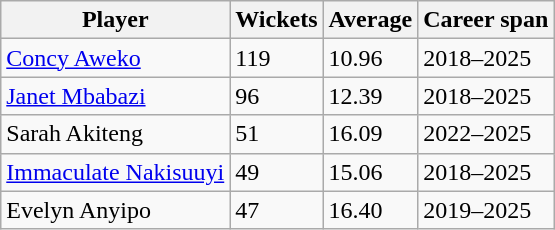<table class="wikitable">
<tr>
<th>Player</th>
<th>Wickets</th>
<th>Average</th>
<th>Career span</th>
</tr>
<tr>
<td><a href='#'>Concy Aweko</a></td>
<td>119</td>
<td>10.96</td>
<td>2018–2025</td>
</tr>
<tr>
<td><a href='#'>Janet Mbabazi</a></td>
<td>96</td>
<td>12.39</td>
<td>2018–2025</td>
</tr>
<tr>
<td>Sarah Akiteng</td>
<td>51</td>
<td>16.09</td>
<td>2022–2025</td>
</tr>
<tr>
<td><a href='#'>Immaculate Nakisuuyi</a></td>
<td>49</td>
<td>15.06</td>
<td>2018–2025</td>
</tr>
<tr>
<td>Evelyn Anyipo</td>
<td>47</td>
<td>16.40</td>
<td>2019–2025</td>
</tr>
</table>
